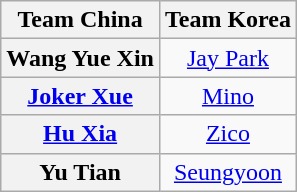<table class="wikitable" style="text-align:center">
<tr>
<th>Team China</th>
<th>Team Korea</th>
</tr>
<tr>
<th>Wang Yue Xin</th>
<td><a href='#'>Jay Park</a></td>
</tr>
<tr>
<th><a href='#'>Joker Xue</a></th>
<td><a href='#'>Mino</a></td>
</tr>
<tr>
<th><a href='#'>Hu Xia</a></th>
<td><a href='#'>Zico</a></td>
</tr>
<tr>
<th>Yu Tian</th>
<td><a href='#'>Seungyoon</a></td>
</tr>
</table>
